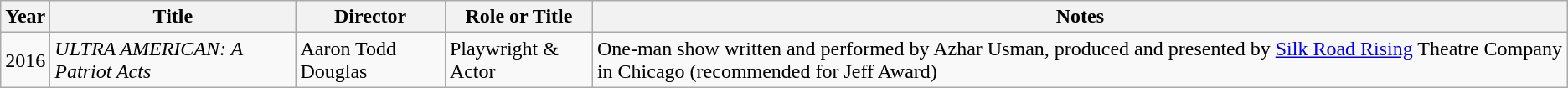<table class="wikitable sortable">
<tr>
<th>Year</th>
<th>Title</th>
<th>Director</th>
<th>Role or Title</th>
<th class="unsortable">Notes</th>
</tr>
<tr>
<td>2016</td>
<td><em>ULTRA AMERICAN: A Patriot Acts</em></td>
<td>Aaron Todd Douglas</td>
<td>Playwright & Actor</td>
<td>One-man show written and performed by Azhar Usman, produced and presented by <a href='#'>Silk Road Rising</a> Theatre Company in Chicago (recommended for Jeff Award)</td>
</tr>
</table>
